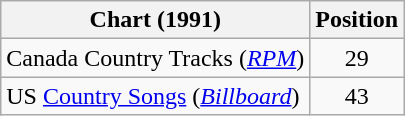<table class="wikitable sortable">
<tr>
<th scope="col">Chart (1991)</th>
<th scope="col">Position</th>
</tr>
<tr>
<td>Canada Country Tracks (<em><a href='#'>RPM</a></em>)</td>
<td align="center">29</td>
</tr>
<tr>
<td>US <a href='#'>Country Songs</a> (<em><a href='#'>Billboard</a></em>)</td>
<td align="center">43</td>
</tr>
</table>
